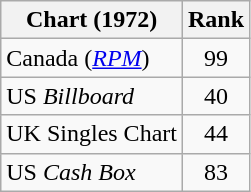<table class="wikitable">
<tr>
<th align="left">Chart (1972)</th>
<th style="text-align:center;">Rank</th>
</tr>
<tr>
<td>Canada (<em><a href='#'>RPM</a></em>)</td>
<td style="text-align:center;">99</td>
</tr>
<tr>
<td>US <em>Billboard</em></td>
<td style="text-align:center;">40</td>
</tr>
<tr>
<td>UK Singles Chart</td>
<td style="text-align:center;">44</td>
</tr>
<tr>
<td>US <em>Cash Box</em></td>
<td style="text-align:center;">83</td>
</tr>
</table>
